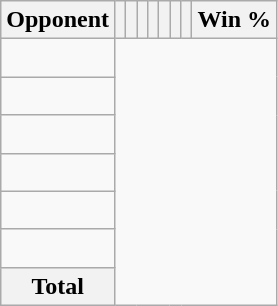<table class="wikitable sortable collapsible collapsed" style="text-align: center;">
<tr>
<th>Opponent</th>
<th></th>
<th></th>
<th></th>
<th></th>
<th></th>
<th></th>
<th></th>
<th>Win %</th>
</tr>
<tr>
<td align="left"><br></td>
</tr>
<tr>
<td align="left"><br></td>
</tr>
<tr>
<td align="left"><br></td>
</tr>
<tr>
<td align="left"><br></td>
</tr>
<tr>
<td align="left"><br></td>
</tr>
<tr>
<td align="left"><br></td>
</tr>
<tr class="sortbottom">
<th>Total<br></th>
</tr>
</table>
